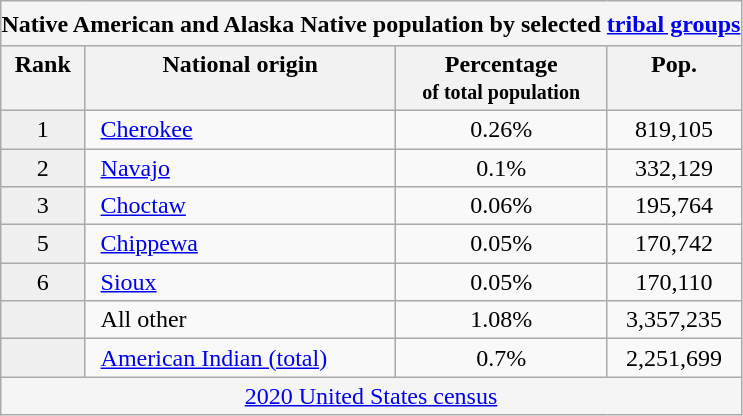<table class="wikitable" style="text-align:center; margin-right:10px; font-size:100%">
<tr>
<th colspan="5" style="padding:0.3em 0; line-height:1.2em; background:#f5f5f5;">Native American and Alaska Native population by selected <a href='#'>tribal groups</a></th>
</tr>
<tr style="background:#f5f5f5;" valign="top">
<th>Rank</th>
<th>National origin</th>
<th>Percentage<br><small>of total population</small></th>
<th>Pop.</th>
</tr>
<tr valign="top">
<td style="background:#f0f0f0; text-align: center;">1</td>
<td style="text-align: left; padding-left: 10px;"><a href='#'>Cherokee</a></td>
<td>0.26%</td>
<td>819,105</td>
</tr>
<tr valign="top">
<td style="background:#f0f0f0; text-align: center;">2</td>
<td style="text-align: left; padding-left: 10px;"><a href='#'>Navajo</a></td>
<td>0.1%</td>
<td>332,129</td>
</tr>
<tr valign="top">
<td style="background:#f0f0f0; text-align: center;">3</td>
<td style="text-align: left; padding-left: 10px;"><a href='#'>Choctaw</a></td>
<td>0.06%</td>
<td>195,764</td>
</tr>
<tr valign="top">
<td style="background:#f0f0f0; text-align: center;">5</td>
<td style="text-align: left; padding-left: 10px;"><a href='#'>Chippewa</a></td>
<td>0.05%</td>
<td>170,742</td>
</tr>
<tr valign="top">
<td style="background:#f0f0f0; text-align: center;">6</td>
<td style="text-align: left; padding-left: 10px;"><a href='#'>Sioux</a></td>
<td>0.05%</td>
<td>170,110</td>
</tr>
<tr valign="top">
<td style="background:#f0f0f0; text-align: center;"></td>
<td style="text-align: left; padding-left: 10px;">All other</td>
<td>1.08%</td>
<td>3,357,235</td>
</tr>
<tr valign="top">
<td style="background:#f0f0f0; text-align: center;"></td>
<td style="text-align: left; padding-left: 10px;"><a href='#'>American Indian (total)</a></td>
<td>0.7%</td>
<td>2,251,699</td>
</tr>
<tr valign="top">
<td colspan="4" style="background:#f5f5f5; text-align: center;"><a href='#'>2020 United States census</a></td>
</tr>
</table>
